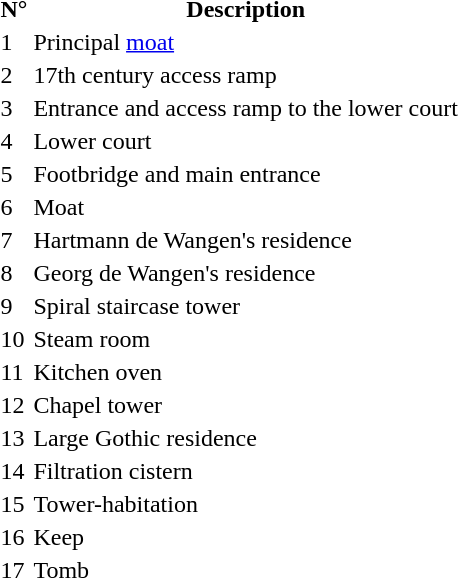<table>
<tr>
<th>N°</th>
<th>Description</th>
<th rowspan=18></th>
</tr>
<tr>
<td>1</td>
<td>Principal <a href='#'>moat</a></td>
</tr>
<tr>
<td>2</td>
<td>17th century access ramp</td>
</tr>
<tr>
<td>3</td>
<td>Entrance and access ramp to the lower court</td>
</tr>
<tr>
<td>4</td>
<td>Lower court</td>
</tr>
<tr>
<td>5</td>
<td>Footbridge and main entrance</td>
</tr>
<tr>
<td>6</td>
<td>Moat</td>
</tr>
<tr>
<td>7</td>
<td>Hartmann de Wangen's residence</td>
</tr>
<tr>
<td>8</td>
<td>Georg de Wangen's residence</td>
</tr>
<tr>
<td>9</td>
<td>Spiral staircase tower</td>
</tr>
<tr>
<td>10</td>
<td>Steam room</td>
</tr>
<tr>
<td>11</td>
<td>Kitchen oven</td>
</tr>
<tr>
<td>12</td>
<td>Chapel tower</td>
</tr>
<tr>
<td>13</td>
<td>Large Gothic residence</td>
</tr>
<tr>
<td>14</td>
<td>Filtration cistern</td>
</tr>
<tr>
<td>15</td>
<td>Tower-habitation</td>
</tr>
<tr>
<td>16</td>
<td>Keep</td>
</tr>
<tr>
<td>17</td>
<td>Tomb</td>
</tr>
<tr>
</tr>
</table>
